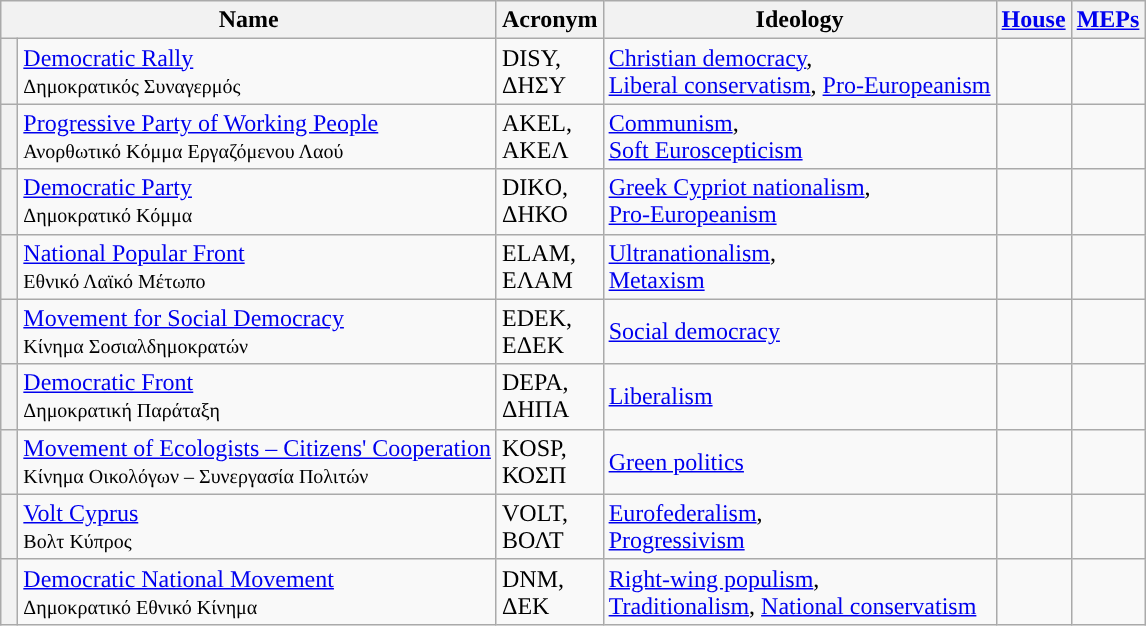<table class="wikitable sortable">
<tr>
<th colspan=2>Name</th>
<th>Acronym</th>
<th>Ideology</th>
<th><a href='#'>House</a></th>
<th><a href='#'>MEPs</a></th>
</tr>
<tr>
<th width=4px style="background-color: "></th>
<td><a href='#'>Democratic Rally</a><br><small>Δημοκρατικός Συναγερμός</small></td>
<td>DISY,  <br>ΔΗΣΥ</td>
<td><a href='#'>Christian democracy</a>,<br><a href='#'>Liberal conservatism</a>,
<a href='#'>Pro-Europeanism</a></td>
<td></td>
<td></td>
</tr>
<tr>
<th style="background-color: "></th>
<td><a href='#'>Progressive Party of Working People</a><br><small>Ανορθωτικό Κόμμα Εργαζόμενου Λαού</small></td>
<td>AKEL,  <br>ΑΚΕΛ</td>
<td><a href='#'>Communism</a>,<br><a href='#'>Soft Euroscepticism</a></td>
<td></td>
<td></td>
</tr>
<tr>
<th style="background-color: "></th>
<td><a href='#'>Democratic Party</a><br><small>Δημοκρατικό Κόμμα</small></td>
<td>DIKO,   <br>ΔΗΚΟ</td>
<td><a href='#'>Greek Cypriot nationalism</a>,<br><a href='#'>Pro-Europeanism</a></td>
<td></td>
<td></td>
</tr>
<tr>
<th style="background-color: "></th>
<td><a href='#'>National Popular Front</a><br><small>Εθνικό Λαϊκό Μέτωπο</small></td>
<td>ELAM,   <br>ΕΛΑΜ</td>
<td><a href='#'>Ultranationalism</a>,<br><a href='#'>Metaxism</a></td>
<td></td>
<td></td>
</tr>
<tr>
<th style="background-color: "></th>
<td><a href='#'>Movement for Social Democracy</a><br><small>Κίνημα Σοσιαλδημοκρατών</small></td>
<td>EDEK,   <br>ΕΔΕΚ</td>
<td><a href='#'>Social democracy</a></td>
<td></td>
<td></td>
</tr>
<tr>
<th style="background-color: "></th>
<td><a href='#'>Democratic Front</a><br><small>Δημοκρατική Παράταξη</small></td>
<td>DEPA,  <br> ΔΗΠΑ</td>
<td><a href='#'>Liberalism</a></td>
<td></td>
<td></td>
</tr>
<tr>
<th style="background-color: "></th>
<td><a href='#'>Movement of Ecologists – Citizens' Cooperation</a><br><small>Κίνημα Οικολόγων – Συνεργασία Πολιτών</small></td>
<td>KOSP,   <br>ΚΟΣΠ</td>
<td><a href='#'>Green politics</a></td>
<td></td>
<td></td>
</tr>
<tr>
<th style="background-color: "></th>
<td><a href='#'>Volt Cyprus</a><br><small>Βολτ Κύπρος</small></td>
<td>VOLT,   <br>ΒΟΛΤ</td>
<td><a href='#'>Eurofederalism</a>,<br><a href='#'>Progressivism</a></td>
<td></td>
<td></td>
</tr>
<tr>
<th style="background-color: "></th>
<td><a href='#'>Democratic National Movement</a><br><small>Δημοκρατικό Εθνικό Κίνημα</small></td>
<td>DNM,   <br>ΔΕΚ</td>
<td><a href='#'>Right-wing populism</a>,<br><a href='#'>Traditionalism</a>, 
<a href='#'>National conservatism</a></td>
<td></td>
<td></td>
</tr>
</table>
